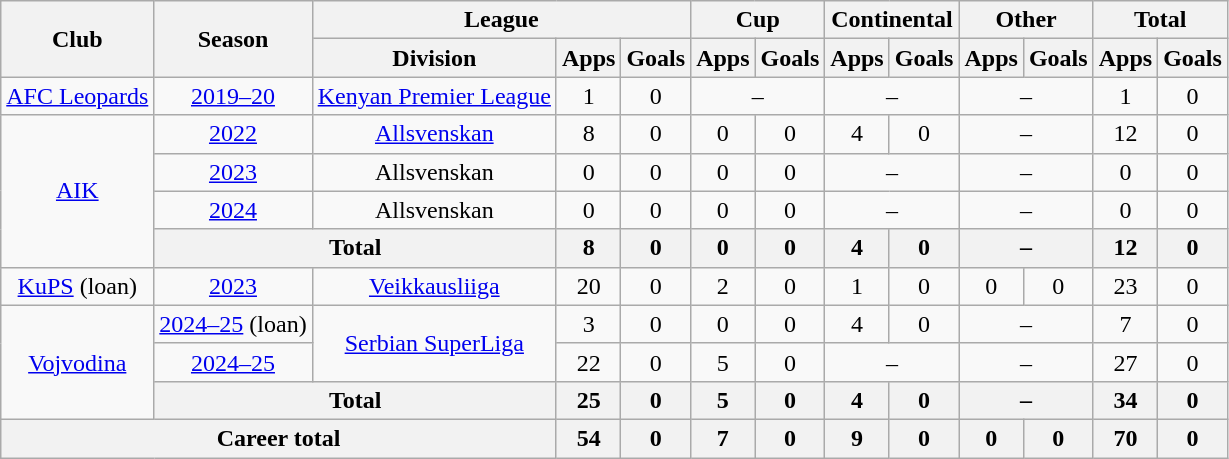<table class="wikitable" style="text-align:center;">
<tr>
<th rowspan="2">Club</th>
<th rowspan="2">Season</th>
<th colspan="3">League</th>
<th colspan="2">Cup</th>
<th colspan="2">Continental</th>
<th colspan="2">Other</th>
<th colspan="2">Total</th>
</tr>
<tr>
<th>Division</th>
<th>Apps</th>
<th>Goals</th>
<th>Apps</th>
<th>Goals</th>
<th>Apps</th>
<th>Goals</th>
<th>Apps</th>
<th>Goals</th>
<th>Apps</th>
<th>Goals</th>
</tr>
<tr>
<td><a href='#'>AFC Leopards</a></td>
<td><a href='#'>2019–20</a></td>
<td><a href='#'>Kenyan Premier League</a></td>
<td>1</td>
<td>0</td>
<td colspan=2>–</td>
<td colspan=2>–</td>
<td colspan=2>–</td>
<td>1</td>
<td>0</td>
</tr>
<tr>
<td rowspan="4"><a href='#'>AIK</a></td>
<td><a href='#'>2022</a></td>
<td><a href='#'>Allsvenskan</a></td>
<td>8</td>
<td>0</td>
<td>0</td>
<td>0</td>
<td>4</td>
<td>0</td>
<td colspan=2>–</td>
<td>12</td>
<td>0</td>
</tr>
<tr>
<td><a href='#'>2023</a></td>
<td>Allsvenskan</td>
<td>0</td>
<td>0</td>
<td>0</td>
<td>0</td>
<td colspan=2>–</td>
<td colspan=2>–</td>
<td>0</td>
<td>0</td>
</tr>
<tr>
<td><a href='#'>2024</a></td>
<td>Allsvenskan</td>
<td>0</td>
<td>0</td>
<td>0</td>
<td>0</td>
<td colspan=2>–</td>
<td colspan=2>–</td>
<td>0</td>
<td>0</td>
</tr>
<tr>
<th colspan="2">Total</th>
<th>8</th>
<th>0</th>
<th>0</th>
<th>0</th>
<th>4</th>
<th>0</th>
<th colspan="2">–</th>
<th>12</th>
<th>0</th>
</tr>
<tr>
<td><a href='#'>KuPS</a> (loan)</td>
<td><a href='#'>2023</a></td>
<td><a href='#'>Veikkausliiga</a></td>
<td>20</td>
<td>0</td>
<td>2</td>
<td>0</td>
<td>1</td>
<td>0</td>
<td>0</td>
<td>0</td>
<td>23</td>
<td>0</td>
</tr>
<tr>
<td rowspan="3"><a href='#'>Vojvodina</a></td>
<td><a href='#'>2024–25</a> (loan)</td>
<td rowspan="2"><a href='#'>Serbian SuperLiga</a></td>
<td>3</td>
<td>0</td>
<td>0</td>
<td>0</td>
<td>4</td>
<td>0</td>
<td colspan="2">–</td>
<td>7</td>
<td>0</td>
</tr>
<tr>
<td><a href='#'>2024–25</a></td>
<td>22</td>
<td>0</td>
<td>5</td>
<td>0</td>
<td colspan="2">–</td>
<td colspan="2">–</td>
<td>27</td>
<td>0</td>
</tr>
<tr>
<th colspan="2">Total</th>
<th>25</th>
<th>0</th>
<th>5</th>
<th>0</th>
<th>4</th>
<th>0</th>
<th colspan="2">–</th>
<th>34</th>
<th>0</th>
</tr>
<tr>
<th colspan="3">Career total</th>
<th>54</th>
<th>0</th>
<th>7</th>
<th>0</th>
<th>9</th>
<th>0</th>
<th>0</th>
<th>0</th>
<th>70</th>
<th>0</th>
</tr>
</table>
